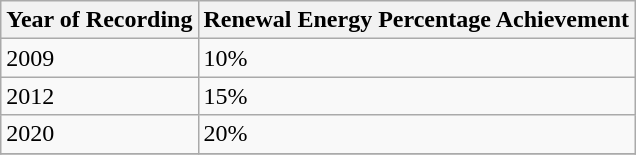<table class=wikitable>
<tr>
<th>Year of Recording</th>
<th>Renewal Energy Percentage Achievement</th>
</tr>
<tr>
<td>2009</td>
<td>10%</td>
</tr>
<tr>
<td>2012</td>
<td>15%</td>
</tr>
<tr>
<td>2020</td>
<td>20% </td>
</tr>
<tr>
</tr>
</table>
